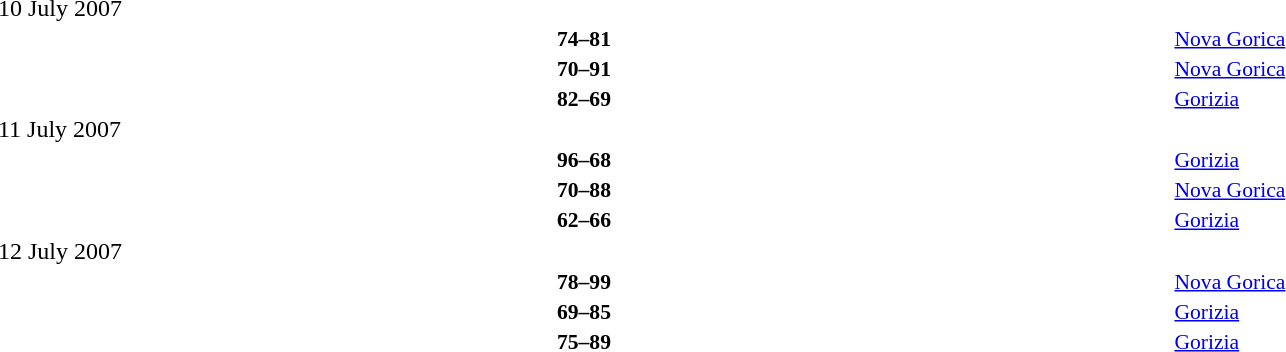<table style="width:100%;" cellspacing="1">
<tr>
<th width=25%></th>
<th width=3%></th>
<th width=6%></th>
<th width=3%></th>
<th width=25%></th>
</tr>
<tr>
<td>10 July 2007</td>
</tr>
<tr style=font-size:90%>
<td align=right><strong></strong></td>
<td></td>
<td align=center><strong>74–81</strong></td>
<td></td>
<td><strong></strong></td>
<td><a href='#'>Nova Gorica</a></td>
</tr>
<tr style=font-size:90%>
<td align=right><strong></strong></td>
<td></td>
<td align=center><strong>70–91</strong></td>
<td></td>
<td><strong></strong></td>
<td><a href='#'>Nova Gorica</a></td>
</tr>
<tr style=font-size:90%>
<td align=right><strong></strong></td>
<td></td>
<td align=center><strong>82–69</strong></td>
<td></td>
<td><strong></strong></td>
<td><a href='#'>Gorizia</a></td>
</tr>
<tr>
<td>11 July 2007</td>
</tr>
<tr style=font-size:90%>
<td align=right><strong></strong></td>
<td></td>
<td align=center><strong>96–68</strong></td>
<td></td>
<td><strong></strong></td>
<td><a href='#'>Gorizia</a></td>
</tr>
<tr style=font-size:90%>
<td align=right><strong></strong></td>
<td></td>
<td align=center><strong>70–88</strong></td>
<td></td>
<td><strong></strong></td>
<td><a href='#'>Nova Gorica</a></td>
</tr>
<tr style=font-size:90%>
<td align=right><strong></strong></td>
<td></td>
<td align=center><strong>62–66</strong></td>
<td></td>
<td><strong></strong></td>
<td><a href='#'>Gorizia</a></td>
</tr>
<tr>
<td>12 July 2007</td>
</tr>
<tr style=font-size:90%>
<td align=right><strong></strong></td>
<td></td>
<td align=center><strong>78–99</strong></td>
<td></td>
<td><strong></strong></td>
<td><a href='#'>Nova Gorica</a></td>
</tr>
<tr style=font-size:90%>
<td align=right><strong></strong></td>
<td></td>
<td align=center><strong>69–85</strong></td>
<td></td>
<td><strong></strong></td>
<td><a href='#'>Gorizia</a></td>
</tr>
<tr style=font-size:90%>
<td align=right><strong></strong></td>
<td></td>
<td align=center><strong>75–89</strong></td>
<td></td>
<td><strong></strong></td>
<td><a href='#'>Gorizia</a></td>
</tr>
</table>
